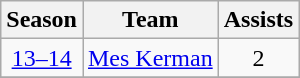<table class="wikitable" style="text-align: center;">
<tr>
<th>Season</th>
<th>Team</th>
<th>Assists</th>
</tr>
<tr>
<td><a href='#'>13–14</a></td>
<td align="left"><a href='#'>Mes Kerman</a></td>
<td>2</td>
</tr>
<tr>
</tr>
</table>
